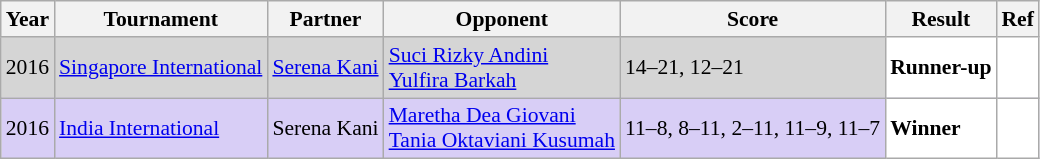<table class="sortable wikitable" style="font-size: 90%">
<tr>
<th>Year</th>
<th>Tournament</th>
<th>Partner</th>
<th>Opponent</th>
<th>Score</th>
<th>Result</th>
<th>Ref</th>
</tr>
<tr style="background:#D5D5D5">
<td align="center">2016</td>
<td align="left"><a href='#'>Singapore International</a></td>
<td align="left"> <a href='#'>Serena Kani</a></td>
<td align="left"> <a href='#'>Suci Rizky Andini</a><br> <a href='#'>Yulfira Barkah</a></td>
<td align="left">14–21, 12–21</td>
<td style="text-align:left; background:white"> <strong>Runner-up</strong></td>
<td style="text-align:center; background:white"></td>
</tr>
<tr style="background:#D8CEF6">
<td align="center">2016</td>
<td align="left"><a href='#'>India International</a></td>
<td align="left"> Serena Kani</td>
<td align="left"> <a href='#'>Maretha Dea Giovani</a><br> <a href='#'>Tania Oktaviani Kusumah</a></td>
<td align="left">11–8, 8–11, 2–11, 11–9, 11–7</td>
<td style="text-align:left; background:white"> <strong>Winner</strong></td>
<td style="text-align:center; background:white"></td>
</tr>
</table>
